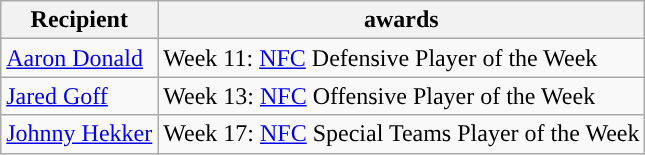<table class="wikitable">
<tr>
<th>Recipient</th>
<th>awards</th>
</tr>
<tr>
<td><a href='#'>Aaron Donald</a></td>
<td>Week 11: <a href='#'>NFC</a> Defensive Player of the Week</td>
</tr>
<tr>
<td><a href='#'>Jared Goff</a></td>
<td>Week 13: <a href='#'>NFC</a> Offensive Player of the Week</td>
</tr>
<tr>
<td><a href='#'>Johnny Hekker</a></td>
<td>Week 17: <a href='#'>NFC</a> Special Teams Player of the Week</td>
</tr>
</table>
